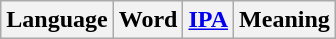<table class="wikitable">
<tr>
<th>Language</th>
<th>Word</th>
<th><a href='#'>IPA</a></th>
<th>Meaning</th>
</tr>
</table>
